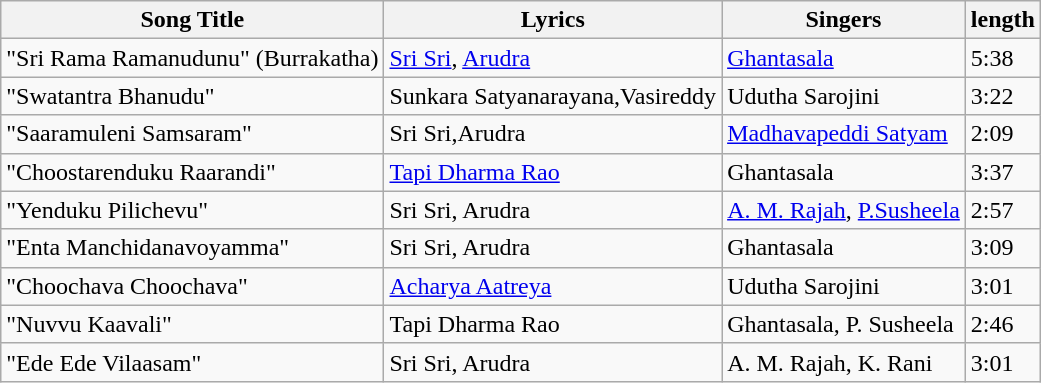<table class="wikitable">
<tr>
<th>Song Title</th>
<th>Lyrics</th>
<th>Singers</th>
<th>length</th>
</tr>
<tr>
<td>"Sri Rama Ramanudunu" (Burrakatha)</td>
<td><a href='#'>Sri Sri</a>, <a href='#'>Arudra</a></td>
<td><a href='#'>Ghantasala</a></td>
<td>5:38</td>
</tr>
<tr>
<td>"Swatantra Bhanudu"</td>
<td>Sunkara Satyanarayana,Vasireddy</td>
<td>Udutha Sarojini</td>
<td>3:22</td>
</tr>
<tr>
<td>"Saaramuleni Samsaram"</td>
<td>Sri Sri,Arudra</td>
<td><a href='#'>Madhavapeddi Satyam</a></td>
<td>2:09</td>
</tr>
<tr>
<td>"Choostarenduku Raarandi"</td>
<td><a href='#'>Tapi Dharma Rao</a></td>
<td>Ghantasala</td>
<td>3:37</td>
</tr>
<tr>
<td>"Yenduku Pilichevu"</td>
<td>Sri Sri, Arudra</td>
<td><a href='#'>A. M. Rajah</a>, <a href='#'>P.Susheela</a></td>
<td>2:57</td>
</tr>
<tr>
<td>"Enta Manchidanavoyamma"</td>
<td>Sri Sri, Arudra</td>
<td>Ghantasala</td>
<td>3:09</td>
</tr>
<tr>
<td>"Choochava Choochava"</td>
<td><a href='#'>Acharya Aatreya</a></td>
<td>Udutha Sarojini</td>
<td>3:01</td>
</tr>
<tr>
<td>"Nuvvu Kaavali"</td>
<td>Tapi Dharma Rao</td>
<td>Ghantasala, P. Susheela</td>
<td>2:46</td>
</tr>
<tr>
<td>"Ede Ede Vilaasam"</td>
<td>Sri Sri, Arudra</td>
<td>A. M. Rajah, K. Rani</td>
<td>3:01</td>
</tr>
</table>
